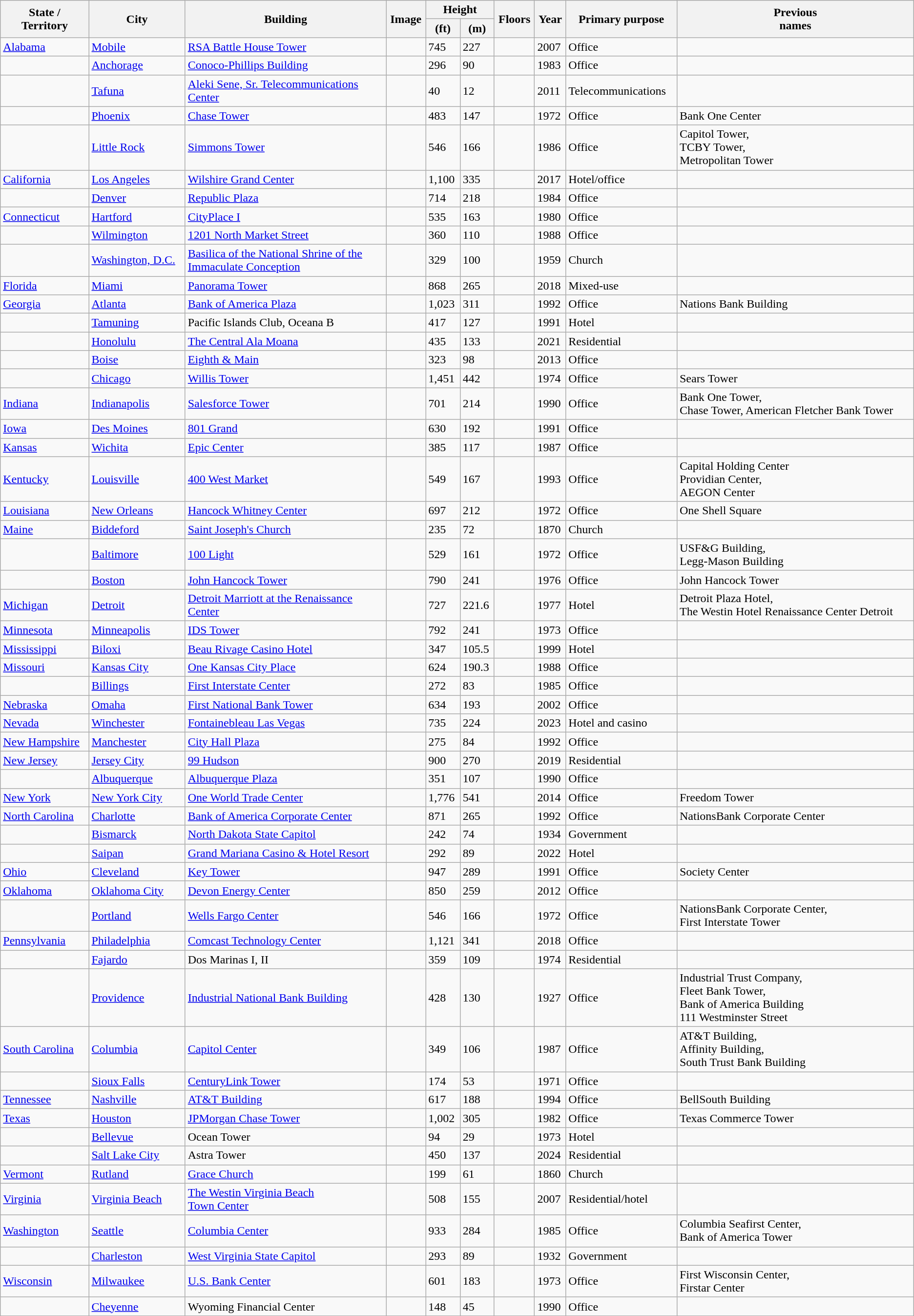<table class="wikitable sortable" style="text-align:left">
<tr>
<th ! rowspan="2">State /<br>Territory</th>
<th rowspan="2">City</th>
<th rowspan="2" style="width: 22%;">Building</th>
<th rowspan="2">Image</th>
<th colspan="2">Height</th>
<th rowspan="2">Floors</th>
<th rowspan="2">Year</th>
<th rowspan="2">Primary purpose</th>
<th rowspan="2">Previous<br>names</th>
</tr>
<tr>
<th>(ft)</th>
<th>(m)</th>
</tr>
<tr>
<td> <a href='#'>Alabama</a></td>
<td><a href='#'>Mobile</a></td>
<td><a href='#'>RSA Battle House Tower</a></td>
<td></td>
<td>745</td>
<td>227</td>
<td></td>
<td>2007</td>
<td>Office</td>
<td></td>
</tr>
<tr>
<td></td>
<td><a href='#'>Anchorage</a></td>
<td><a href='#'>Conoco-Phillips Building</a></td>
<td></td>
<td>296</td>
<td>90</td>
<td></td>
<td>1983</td>
<td>Office</td>
<td></td>
</tr>
<tr>
<td></td>
<td><a href='#'>Tafuna</a></td>
<td><a href='#'>Aleki Sene, Sr. Telecommunications Center</a></td>
<td></td>
<td>40</td>
<td>12</td>
<td></td>
<td>2011</td>
<td>Telecommunications</td>
<td></td>
</tr>
<tr>
<td></td>
<td><a href='#'>Phoenix</a></td>
<td><a href='#'>Chase Tower</a></td>
<td></td>
<td>483</td>
<td>147</td>
<td></td>
<td>1972</td>
<td>Office</td>
<td>Bank One Center</td>
</tr>
<tr Image:L>
<td></td>
<td><a href='#'>Little Rock</a></td>
<td><a href='#'>Simmons Tower</a></td>
<td></td>
<td>546</td>
<td>166</td>
<td></td>
<td>1986</td>
<td>Office</td>
<td>Capitol Tower,<br>TCBY Tower,<br>Metropolitan Tower</td>
</tr>
<tr>
<td> <a href='#'>California</a></td>
<td><a href='#'>Los Angeles</a></td>
<td><a href='#'>Wilshire Grand Center</a></td>
<td></td>
<td>1,100</td>
<td>335</td>
<td></td>
<td>2017</td>
<td>Hotel/office</td>
<td></td>
</tr>
<tr>
<td></td>
<td><a href='#'>Denver</a></td>
<td><a href='#'>Republic Plaza</a></td>
<td></td>
<td>714</td>
<td>218</td>
<td></td>
<td>1984</td>
<td>Office</td>
<td></td>
</tr>
<tr>
<td> <a href='#'>Connecticut</a></td>
<td><a href='#'>Hartford</a></td>
<td><a href='#'>CityPlace I</a></td>
<td></td>
<td>535</td>
<td>163</td>
<td></td>
<td>1980</td>
<td>Office</td>
<td></td>
</tr>
<tr>
<td></td>
<td><a href='#'>Wilmington</a></td>
<td><a href='#'>1201 North Market Street</a></td>
<td></td>
<td>360</td>
<td>110</td>
<td></td>
<td>1988</td>
<td>Office</td>
<td></td>
</tr>
<tr>
<td></td>
<td><a href='#'>Washington, D.C.</a></td>
<td><a href='#'>Basilica of the National Shrine of the Immaculate Conception</a></td>
<td></td>
<td>329</td>
<td>100</td>
<td></td>
<td>1959</td>
<td>Church</td>
<td></td>
</tr>
<tr>
<td> <a href='#'>Florida</a></td>
<td><a href='#'>Miami</a></td>
<td><a href='#'>Panorama Tower</a></td>
<td></td>
<td>868</td>
<td>265</td>
<td></td>
<td>2018</td>
<td>Mixed-use</td>
<td></td>
</tr>
<tr>
<td> <a href='#'>Georgia</a></td>
<td><a href='#'>Atlanta</a></td>
<td><a href='#'>Bank of America Plaza</a></td>
<td></td>
<td>1,023</td>
<td>311</td>
<td></td>
<td>1992</td>
<td>Office</td>
<td>Nations Bank Building</td>
</tr>
<tr>
<td></td>
<td><a href='#'>Tamuning</a></td>
<td>Pacific Islands Club, Oceana B</td>
<td></td>
<td>417</td>
<td>127</td>
<td></td>
<td>1991</td>
<td>Hotel</td>
<td></td>
</tr>
<tr>
<td></td>
<td><a href='#'>Honolulu</a></td>
<td><a href='#'>The Central Ala Moana</a></td>
<td></td>
<td>435</td>
<td>133</td>
<td></td>
<td>2021</td>
<td>Residential</td>
<td></td>
</tr>
<tr>
<td></td>
<td><a href='#'>Boise</a></td>
<td><a href='#'>Eighth & Main</a></td>
<td></td>
<td>323</td>
<td>98</td>
<td></td>
<td>2013</td>
<td>Office</td>
<td></td>
</tr>
<tr>
<td></td>
<td><a href='#'>Chicago</a></td>
<td><a href='#'>Willis Tower</a></td>
<td></td>
<td>1,451</td>
<td>442</td>
<td></td>
<td>1974</td>
<td>Office</td>
<td>Sears Tower</td>
</tr>
<tr>
<td> <a href='#'>Indiana</a></td>
<td><a href='#'>Indianapolis</a></td>
<td><a href='#'>Salesforce Tower</a></td>
<td></td>
<td>701</td>
<td>214</td>
<td></td>
<td>1990</td>
<td>Office</td>
<td>Bank One Tower,<br>Chase Tower, American Fletcher Bank Tower</td>
</tr>
<tr>
<td> <a href='#'>Iowa</a></td>
<td><a href='#'>Des Moines</a></td>
<td><a href='#'>801 Grand</a></td>
<td></td>
<td>630</td>
<td>192</td>
<td></td>
<td>1991</td>
<td>Office</td>
<td></td>
</tr>
<tr>
<td> <a href='#'>Kansas</a></td>
<td><a href='#'>Wichita</a></td>
<td><a href='#'>Epic Center</a></td>
<td></td>
<td>385</td>
<td>117</td>
<td></td>
<td>1987</td>
<td>Office</td>
<td></td>
</tr>
<tr>
<td> <a href='#'>Kentucky</a></td>
<td><a href='#'>Louisville</a></td>
<td><a href='#'>400 West Market</a></td>
<td></td>
<td>549</td>
<td>167</td>
<td></td>
<td>1993</td>
<td>Office</td>
<td>Capital Holding Center<br>Providian Center,<br>AEGON Center</td>
</tr>
<tr>
<td> <a href='#'>Louisiana</a></td>
<td><a href='#'>New Orleans</a></td>
<td><a href='#'>Hancock Whitney Center</a></td>
<td></td>
<td>697</td>
<td>212</td>
<td></td>
<td>1972</td>
<td>Office</td>
<td>One Shell Square</td>
</tr>
<tr>
<td> <a href='#'>Maine</a></td>
<td><a href='#'>Biddeford</a></td>
<td><a href='#'>Saint Joseph's Church</a></td>
<td></td>
<td>235</td>
<td>72</td>
<td></td>
<td>1870</td>
<td>Church</td>
</tr>
<tr>
<td></td>
<td><a href='#'>Baltimore</a></td>
<td><a href='#'>100 Light</a></td>
<td></td>
<td>529</td>
<td>161</td>
<td></td>
<td>1972</td>
<td>Office</td>
<td>USF&G Building,<br>Legg-Mason Building</td>
</tr>
<tr>
<td></td>
<td><a href='#'>Boston</a></td>
<td><a href='#'>John Hancock Tower</a></td>
<td></td>
<td>790</td>
<td>241</td>
<td></td>
<td>1976</td>
<td>Office</td>
<td>John Hancock Tower</td>
</tr>
<tr>
<td> <a href='#'>Michigan</a></td>
<td><a href='#'>Detroit</a></td>
<td><a href='#'>Detroit Marriott at the Renaissance Center</a></td>
<td></td>
<td>727</td>
<td>221.6</td>
<td></td>
<td>1977</td>
<td>Hotel</td>
<td>Detroit Plaza Hotel,<br>The Westin Hotel Renaissance Center Detroit</td>
</tr>
<tr>
<td> <a href='#'>Minnesota</a></td>
<td><a href='#'>Minneapolis</a></td>
<td><a href='#'>IDS Tower</a></td>
<td></td>
<td>792</td>
<td>241</td>
<td></td>
<td>1973</td>
<td>Office</td>
<td></td>
</tr>
<tr>
<td> <a href='#'>Mississippi</a></td>
<td><a href='#'>Biloxi</a></td>
<td><a href='#'>Beau Rivage Casino Hotel</a></td>
<td></td>
<td>347</td>
<td>105.5</td>
<td></td>
<td>1999</td>
<td>Hotel</td>
<td></td>
</tr>
<tr>
<td> <a href='#'>Missouri</a></td>
<td><a href='#'>Kansas City</a></td>
<td><a href='#'>One Kansas City Place</a></td>
<td></td>
<td>624</td>
<td>190.3</td>
<td></td>
<td>1988</td>
<td>Office</td>
<td></td>
</tr>
<tr>
<td></td>
<td><a href='#'>Billings</a></td>
<td><a href='#'>First Interstate Center</a></td>
<td></td>
<td>272</td>
<td>83</td>
<td></td>
<td>1985</td>
<td>Office</td>
<td></td>
</tr>
<tr>
<td> <a href='#'>Nebraska</a></td>
<td><a href='#'>Omaha</a></td>
<td><a href='#'>First National Bank Tower</a></td>
<td></td>
<td>634</td>
<td>193</td>
<td></td>
<td>2002</td>
<td>Office</td>
<td></td>
</tr>
<tr>
<td> <a href='#'>Nevada</a></td>
<td><a href='#'>Winchester</a></td>
<td><a href='#'>Fontainebleau Las Vegas</a></td>
<td></td>
<td>735</td>
<td>224</td>
<td></td>
<td>2023</td>
<td>Hotel and casino</td>
<td></td>
</tr>
<tr>
<td> <a href='#'>New Hampshire</a></td>
<td><a href='#'>Manchester</a></td>
<td><a href='#'>City Hall Plaza</a></td>
<td></td>
<td>275</td>
<td>84</td>
<td></td>
<td>1992</td>
<td>Office</td>
<td></td>
</tr>
<tr>
<td> <a href='#'>New Jersey</a></td>
<td><a href='#'>Jersey City</a></td>
<td><a href='#'>99 Hudson</a></td>
<td></td>
<td>900</td>
<td>270</td>
<td></td>
<td>2019</td>
<td>Residential</td>
<td></td>
</tr>
<tr>
<td></td>
<td><a href='#'>Albuquerque</a></td>
<td><a href='#'>Albuquerque Plaza</a></td>
<td></td>
<td>351</td>
<td>107</td>
<td></td>
<td>1990</td>
<td>Office</td>
<td></td>
</tr>
<tr>
<td> <a href='#'>New York</a></td>
<td><a href='#'>New York City</a></td>
<td><a href='#'>One World Trade Center</a></td>
<td></td>
<td>1,776</td>
<td>541</td>
<td></td>
<td>2014</td>
<td>Office</td>
<td>Freedom Tower</td>
</tr>
<tr>
<td> <a href='#'>North Carolina</a></td>
<td><a href='#'>Charlotte</a></td>
<td><a href='#'>Bank of America Corporate Center</a></td>
<td></td>
<td>871</td>
<td>265</td>
<td></td>
<td>1992</td>
<td>Office</td>
<td>NationsBank Corporate Center</td>
</tr>
<tr>
<td></td>
<td><a href='#'>Bismarck</a></td>
<td><a href='#'>North Dakota State Capitol</a></td>
<td></td>
<td>242</td>
<td>74</td>
<td></td>
<td>1934</td>
<td>Government</td>
<td></td>
</tr>
<tr>
<td></td>
<td><a href='#'>Saipan</a></td>
<td><a href='#'>Grand Mariana Casino & Hotel Resort</a></td>
<td></td>
<td>292</td>
<td>89</td>
<td></td>
<td>2022</td>
<td>Hotel</td>
<td></td>
</tr>
<tr>
<td> <a href='#'>Ohio</a></td>
<td><a href='#'>Cleveland</a></td>
<td><a href='#'>Key Tower</a></td>
<td></td>
<td>947</td>
<td>289</td>
<td></td>
<td>1991</td>
<td>Office</td>
<td>Society Center</td>
</tr>
<tr>
<td> <a href='#'>Oklahoma</a></td>
<td><a href='#'>Oklahoma City</a></td>
<td><a href='#'>Devon Energy Center</a></td>
<td></td>
<td>850</td>
<td>259</td>
<td></td>
<td>2012</td>
<td>Office</td>
<td></td>
</tr>
<tr>
<td></td>
<td><a href='#'>Portland</a></td>
<td><a href='#'>Wells Fargo Center</a></td>
<td></td>
<td>546</td>
<td>166</td>
<td></td>
<td>1972</td>
<td>Office</td>
<td>NationsBank Corporate Center,<br>First Interstate Tower</td>
</tr>
<tr>
<td> <a href='#'>Pennsylvania</a></td>
<td><a href='#'>Philadelphia</a></td>
<td><a href='#'>Comcast Technology Center</a></td>
<td></td>
<td>1,121</td>
<td>341</td>
<td></td>
<td>2018</td>
<td>Office</td>
<td></td>
</tr>
<tr>
<td></td>
<td><a href='#'>Fajardo</a></td>
<td>Dos Marinas I, II</td>
<td></td>
<td>359</td>
<td>109</td>
<td></td>
<td>1974</td>
<td>Residential</td>
<td></td>
</tr>
<tr>
<td></td>
<td><a href='#'>Providence</a></td>
<td><a href='#'>Industrial National Bank Building</a></td>
<td></td>
<td>428</td>
<td>130</td>
<td></td>
<td>1927</td>
<td>Office</td>
<td>Industrial Trust Company,<br>Fleet Bank Tower,<br>Bank of America Building<br>111 Westminster Street</td>
</tr>
<tr>
<td> <a href='#'>South Carolina</a></td>
<td><a href='#'>Columbia</a></td>
<td><a href='#'>Capitol Center</a></td>
<td></td>
<td>349</td>
<td>106</td>
<td></td>
<td>1987</td>
<td>Office</td>
<td>AT&T Building,<br>Affinity Building,<br>South Trust Bank Building</td>
</tr>
<tr>
<td></td>
<td><a href='#'>Sioux Falls</a></td>
<td><a href='#'>CenturyLink Tower</a></td>
<td></td>
<td>174</td>
<td>53</td>
<td></td>
<td>1971</td>
<td>Office</td>
<td></td>
</tr>
<tr>
<td> <a href='#'>Tennessee</a></td>
<td><a href='#'>Nashville</a></td>
<td><a href='#'>AT&T Building</a></td>
<td></td>
<td>617</td>
<td>188</td>
<td></td>
<td>1994</td>
<td>Office</td>
<td>BellSouth Building</td>
</tr>
<tr>
<td> <a href='#'>Texas</a></td>
<td><a href='#'>Houston</a></td>
<td><a href='#'>JPMorgan Chase Tower</a></td>
<td></td>
<td>1,002</td>
<td>305</td>
<td></td>
<td>1982</td>
<td>Office</td>
<td>Texas Commerce Tower</td>
</tr>
<tr>
<td></td>
<td><a href='#'>Bellevue</a></td>
<td>Ocean Tower</td>
<td></td>
<td>94</td>
<td>29</td>
<td></td>
<td>1973</td>
<td>Hotel</td>
<td></td>
</tr>
<tr>
<td></td>
<td><a href='#'>Salt Lake City</a></td>
<td>Astra Tower</td>
<td></td>
<td>450</td>
<td>137</td>
<td></td>
<td>2024</td>
<td>Residential</td>
<td></td>
</tr>
<tr>
<td> <a href='#'>Vermont</a></td>
<td><a href='#'>Rutland</a></td>
<td><a href='#'>Grace Church</a></td>
<td></td>
<td>199</td>
<td>61</td>
<td></td>
<td>1860</td>
<td>Church</td>
<td></td>
</tr>
<tr>
<td> <a href='#'>Virginia</a></td>
<td><a href='#'>Virginia Beach</a></td>
<td><a href='#'>The Westin Virginia Beach<br>Town Center</a></td>
<td></td>
<td>508</td>
<td>155</td>
<td></td>
<td>2007</td>
<td>Residential/hotel</td>
<td></td>
</tr>
<tr>
<td> <a href='#'>Washington</a></td>
<td><a href='#'>Seattle</a></td>
<td><a href='#'>Columbia Center</a></td>
<td></td>
<td>933</td>
<td>284</td>
<td></td>
<td>1985</td>
<td>Office</td>
<td>Columbia Seafirst Center,<br>Bank of America Tower</td>
</tr>
<tr>
<td></td>
<td><a href='#'>Charleston</a></td>
<td><a href='#'>West Virginia State Capitol</a></td>
<td></td>
<td>293</td>
<td>89</td>
<td></td>
<td>1932</td>
<td>Government</td>
<td></td>
</tr>
<tr>
<td> <a href='#'>Wisconsin</a></td>
<td><a href='#'>Milwaukee</a></td>
<td><a href='#'>U.S. Bank Center</a></td>
<td></td>
<td>601</td>
<td>183</td>
<td></td>
<td>1973</td>
<td>Office</td>
<td>First Wisconsin Center,<br>Firstar Center</td>
</tr>
<tr>
<td></td>
<td><a href='#'>Cheyenne</a></td>
<td>Wyoming Financial Center</td>
<td></td>
<td>148</td>
<td>45</td>
<td></td>
<td>1990</td>
<td>Office</td>
<td></td>
</tr>
<tr>
</tr>
</table>
